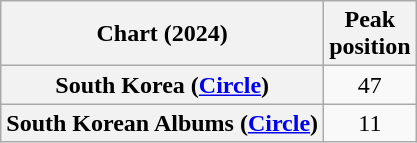<table class="wikitable sortable plainrowheaders" style="text-align:center">
<tr>
<th scope="col">Chart (2024)</th>
<th scope="col">Peak<br>position</th>
</tr>
<tr>
<th scope="row">South Korea (<a href='#'>Circle</a>)</th>
<td>47</td>
</tr>
<tr>
<th scope="row">South Korean Albums (<a href='#'>Circle</a>)</th>
<td>11</td>
</tr>
</table>
